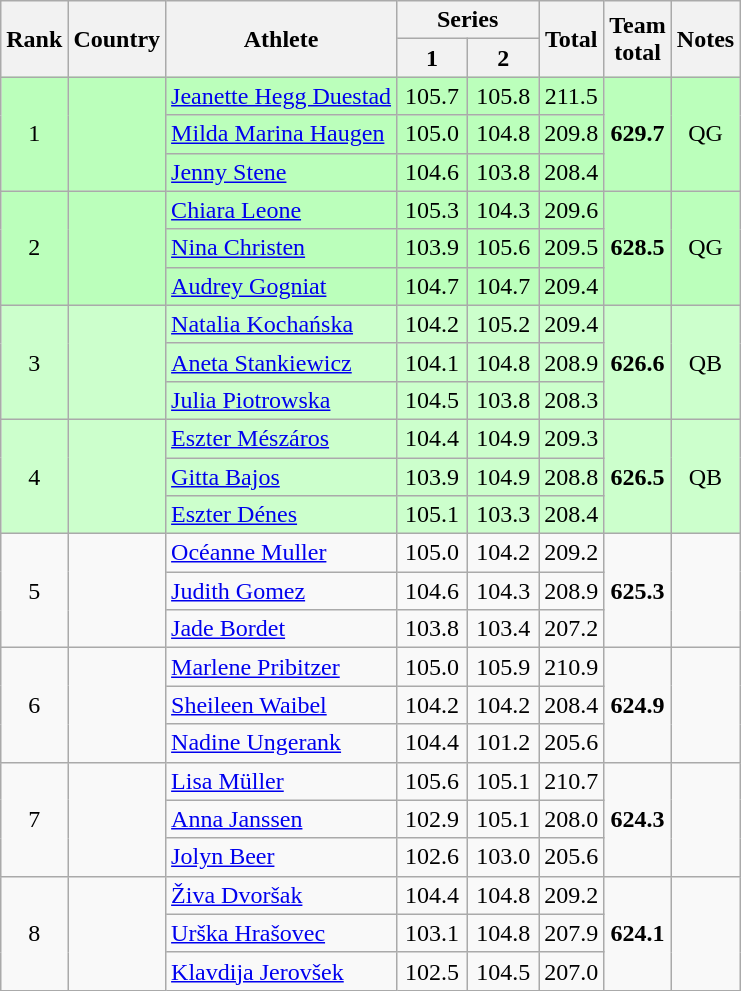<table class="wikitable sortable" style="text-align:center">
<tr>
<th rowspan=2>Rank</th>
<th rowspan=2>Country</th>
<th rowspan=2>Athlete</th>
<th colspan=2>Series</th>
<th rowspan=2>Total</th>
<th rowspan=2>Team<br>total</th>
<th rowspan=2>Notes</th>
</tr>
<tr>
<th width="40px">1</th>
<th width="40px">2</th>
</tr>
<tr bgcolor="bbffbb">
<td rowspan=3>1</td>
<td rowspan=3 align=left></td>
<td align=left><a href='#'>Jeanette Hegg Duestad</a></td>
<td>105.7</td>
<td>105.8</td>
<td>211.5</td>
<td rowspan=3><strong>629.7</strong></td>
<td rowspan=3>QG</td>
</tr>
<tr bgcolor=bbffbb>
<td align=left><a href='#'>Milda Marina Haugen</a></td>
<td>105.0</td>
<td>104.8</td>
<td>209.8</td>
</tr>
<tr bgcolor="bbffbb">
<td align=left><a href='#'>Jenny Stene</a></td>
<td>104.6</td>
<td>103.8</td>
<td>208.4</td>
</tr>
<tr bgcolor=bbffbb>
<td rowspan=3>2</td>
<td rowspan=3 align=left></td>
<td align=left><a href='#'>Chiara Leone</a></td>
<td>105.3</td>
<td>104.3</td>
<td>209.6</td>
<td rowspan=3><strong>628.5</strong></td>
<td rowspan=3>QG</td>
</tr>
<tr bgcolor=bbffbb>
<td align=left><a href='#'>Nina Christen</a></td>
<td>103.9</td>
<td>105.6</td>
<td>209.5</td>
</tr>
<tr bgcolor=bbffbb>
<td align=left><a href='#'>Audrey Gogniat</a></td>
<td>104.7</td>
<td>104.7</td>
<td>209.4</td>
</tr>
<tr bgcolor=ccffcc>
<td rowspan=3>3</td>
<td rowspan=3 align=left></td>
<td align=left><a href='#'>Natalia Kochańska</a></td>
<td>104.2</td>
<td>105.2</td>
<td>209.4</td>
<td rowspan=3><strong>626.6</strong></td>
<td rowspan=3>QB</td>
</tr>
<tr bgcolor=ccffcc>
<td align=left><a href='#'>Aneta Stankiewicz</a></td>
<td>104.1</td>
<td>104.8</td>
<td>208.9</td>
</tr>
<tr bgcolor=ccffcc>
<td align=left><a href='#'>Julia Piotrowska</a></td>
<td>104.5</td>
<td>103.8</td>
<td>208.3</td>
</tr>
<tr bgcolor=ccffcc>
<td rowspan=3>4</td>
<td rowspan=3 align=left></td>
<td align=left><a href='#'>Eszter Mészáros</a></td>
<td>104.4</td>
<td>104.9</td>
<td>209.3</td>
<td rowspan=3><strong>626.5</strong></td>
<td rowspan=3>QB</td>
</tr>
<tr bgcolor=ccffcc>
<td align=left><a href='#'>Gitta Bajos</a></td>
<td>103.9</td>
<td>104.9</td>
<td>208.8</td>
</tr>
<tr bgcolor=ccffcc>
<td align=left><a href='#'>Eszter Dénes</a></td>
<td>105.1</td>
<td>103.3</td>
<td>208.4</td>
</tr>
<tr>
<td rowspan=3>5</td>
<td rowspan=3 align=left></td>
<td align=left><a href='#'>Océanne Muller</a></td>
<td>105.0</td>
<td>104.2</td>
<td>209.2</td>
<td rowspan=3><strong>625.3</strong></td>
<td rowspan=3></td>
</tr>
<tr>
<td align=left><a href='#'>Judith Gomez</a></td>
<td>104.6</td>
<td>104.3</td>
<td>208.9</td>
</tr>
<tr>
<td align=left><a href='#'>Jade Bordet</a></td>
<td>103.8</td>
<td>103.4</td>
<td>207.2</td>
</tr>
<tr>
<td rowspan=3>6</td>
<td rowspan=3 align=left></td>
<td align=left><a href='#'>Marlene Pribitzer</a></td>
<td>105.0</td>
<td>105.9</td>
<td>210.9</td>
<td rowspan=3><strong>624.9</strong></td>
<td rowspan=3></td>
</tr>
<tr>
<td align=left><a href='#'>Sheileen Waibel</a></td>
<td>104.2</td>
<td>104.2</td>
<td>208.4</td>
</tr>
<tr>
<td align=left><a href='#'>Nadine Ungerank</a></td>
<td>104.4</td>
<td>101.2</td>
<td>205.6</td>
</tr>
<tr>
<td rowspan=3>7</td>
<td rowspan=3 align=left></td>
<td align=left><a href='#'>Lisa Müller</a></td>
<td>105.6</td>
<td>105.1</td>
<td>210.7</td>
<td rowspan=3><strong>624.3</strong></td>
<td rowspan=3></td>
</tr>
<tr>
<td align=left><a href='#'>Anna Janssen</a></td>
<td>102.9</td>
<td>105.1</td>
<td>208.0</td>
</tr>
<tr>
<td align=left><a href='#'>Jolyn Beer</a></td>
<td>102.6</td>
<td>103.0</td>
<td>205.6</td>
</tr>
<tr>
<td rowspan=3>8</td>
<td rowspan=3 align=left></td>
<td align=left><a href='#'>Živa Dvoršak</a></td>
<td>104.4</td>
<td>104.8</td>
<td>209.2</td>
<td rowspan=3><strong>624.1</strong></td>
<td rowspan=3></td>
</tr>
<tr>
<td align=left><a href='#'>Urška Hrašovec</a></td>
<td>103.1</td>
<td>104.8</td>
<td>207.9</td>
</tr>
<tr>
<td align=left><a href='#'>Klavdija Jerovšek</a></td>
<td>102.5</td>
<td>104.5</td>
<td>207.0</td>
</tr>
</table>
